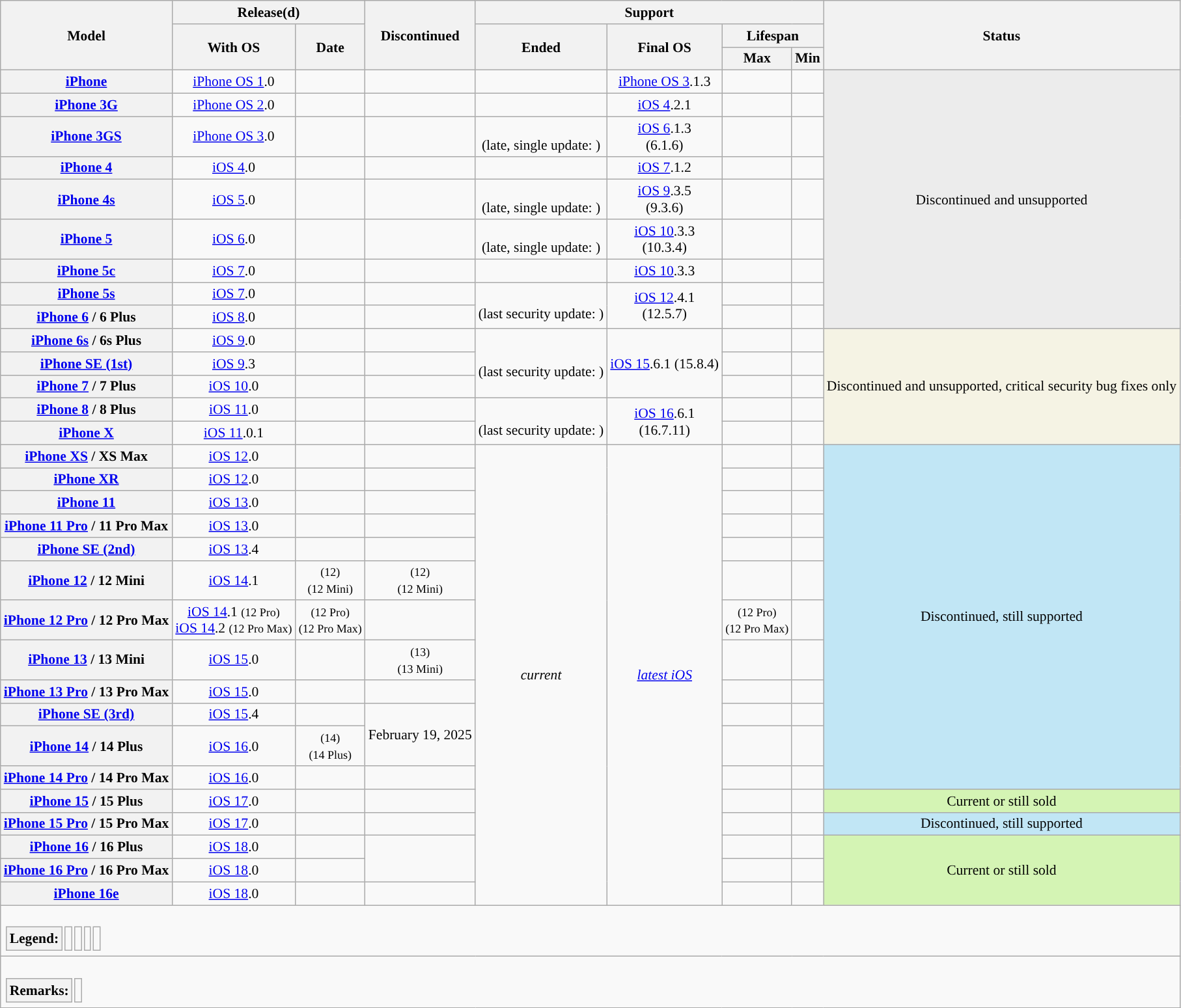<table class="wikitable mw-datatable" style="text-align: center; font-size: 90%;">
<tr>
<th rowspan="3">Model</th>
<th colspan="2">Release(d)</th>
<th rowspan="3">Discontinued</th>
<th colspan="4">Support</th>
<th rowspan="3">Status</th>
</tr>
<tr>
<th rowspan="2">With OS</th>
<th rowspan="2">Date</th>
<th rowspan="2">Ended</th>
<th rowspan="2">Final OS</th>
<th colspan="2">Lifespan</th>
</tr>
<tr>
<th>Max</th>
<th>Min</th>
</tr>
<tr>
<th><a href='#'>iPhone</a></th>
<td><a href='#'>iPhone OS 1</a>.0</td>
<td></td>
<td></td>
<td></td>
<td><a href='#'>iPhone OS 3</a>.1.3</td>
<td></td>
<td><strong></strong></td>
<td rowspan="9" style="background-color: #ececec;">Discontinued and unsupported</td>
</tr>
<tr>
<th><a href='#'>iPhone 3G</a></th>
<td><a href='#'>iPhone OS 2</a>.0</td>
<td></td>
<td></td>
<td></td>
<td><a href='#'>iOS 4</a>.2.1</td>
<td></td>
<td><strong></strong></td>
</tr>
<tr>
<th><a href='#'>iPhone 3GS</a></th>
<td><a href='#'>iPhone OS 3</a>.0</td>
<td></td>
<td></td>
<td><br>(late, single update: )</td>
<td><a href='#'>iOS 6</a>.1.3<br>(6.1.6)</td>
<td></td>
<td><strong></strong></td>
</tr>
<tr>
<th><a href='#'>iPhone 4</a></th>
<td><a href='#'>iOS 4</a>.0</td>
<td></td>
<td></td>
<td></td>
<td><a href='#'>iOS 7</a>.1.2</td>
<td></td>
<td><strong></strong></td>
</tr>
<tr>
<th><a href='#'>iPhone 4s</a></th>
<td><a href='#'>iOS 5</a>.0</td>
<td></td>
<td></td>
<td><br>(late, single update: )</td>
<td><a href='#'>iOS 9</a>.3.5<br>(9.3.6)</td>
<td></td>
<td><strong></strong></td>
</tr>
<tr>
<th><a href='#'>iPhone 5</a></th>
<td><a href='#'>iOS 6</a>.0</td>
<td></td>
<td></td>
<td><br>(late, single update: )</td>
<td><a href='#'>iOS 10</a>.3.3<br>(10.3.4)</td>
<td></td>
<td><strong></strong></td>
</tr>
<tr>
<th><a href='#'>iPhone 5c</a></th>
<td><a href='#'>iOS 7</a>.0</td>
<td></td>
<td></td>
<td></td>
<td><a href='#'>iOS 10</a>.3.3</td>
<td></td>
<td><strong></strong></td>
</tr>
<tr>
<th><a href='#'>iPhone 5s</a></th>
<td><a href='#'>iOS 7</a>.0</td>
<td></td>
<td></td>
<td rowspan="2"><br>(last security update: )</td>
<td rowspan="2"><a href='#'>iOS 12</a>.4.1<br>(12.5.7)</td>
<td></td>
<td><strong></strong></td>
</tr>
<tr>
<th><a href='#'>iPhone 6</a> / 6 Plus</th>
<td><a href='#'>iOS 8</a>.0</td>
<td></td>
<td></td>
<td></td>
<td><strong></strong></td>
</tr>
<tr>
<th><a href='#'>iPhone 6s</a> / 6s Plus</th>
<td><a href='#'>iOS 9</a>.0</td>
<td></td>
<td></td>
<td rowspan="3"><br>(last security update: )</td>
<td rowspan="3"><a href='#'>iOS 15</a>.6.1 (15.8.4)</td>
<td></td>
<td><strong></strong></td>
<td rowspan="5" style="background-color: #F5F3E4">Discontinued and unsupported, critical security bug fixes only</td>
</tr>
<tr>
<th><a href='#'>iPhone SE (1st)</a></th>
<td><a href='#'>iOS 9</a>.3</td>
<td></td>
<td></td>
<td></td>
<td><strong></strong></td>
</tr>
<tr>
<th><a href='#'>iPhone 7</a> / 7 Plus</th>
<td><a href='#'>iOS 10</a>.0</td>
<td></td>
<td></td>
<td></td>
<td><strong></strong></td>
</tr>
<tr>
<th><a href='#'>iPhone 8</a> / 8 Plus</th>
<td><a href='#'>iOS 11</a>.0</td>
<td></td>
<td></td>
<td rowspan="2"><br>(last security update: )</td>
<td rowspan="2"><a href='#'>iOS 16</a>.6.1<br>(16.7.11)</td>
<td></td>
<td><strong></strong></td>
</tr>
<tr>
<th><a href='#'>iPhone X</a></th>
<td><a href='#'>iOS 11</a>.0.1</td>
<td></td>
<td></td>
<td></td>
<td><strong></strong></td>
</tr>
<tr>
<th><a href='#'>iPhone XS</a> / XS Max</th>
<td><a href='#'>iOS 12</a>.0</td>
<td></td>
<td></td>
<td rowspan=17><em>current</em></td>
<td rowspan=17><em><a href='#'>latest iOS</a></em></td>
<td></td>
<td><strong></strong></td>
<td rowspan="12" style="background-color: #c1e6f5;">Discontinued, still supported</td>
</tr>
<tr>
<th><a href='#'>iPhone XR</a></th>
<td><a href='#'>iOS 12</a>.0</td>
<td></td>
<td></td>
<td></td>
<td><strong></strong></td>
</tr>
<tr>
<th><a href='#'>iPhone 11</a></th>
<td><a href='#'>iOS 13</a>.0</td>
<td></td>
<td></td>
<td></td>
<td><strong></strong></td>
</tr>
<tr>
<th><a href='#'>iPhone 11 Pro</a> / 11 Pro Max</th>
<td><a href='#'>iOS 13</a>.0</td>
<td></td>
<td></td>
<td></td>
<td><strong></strong></td>
</tr>
<tr>
<th><a href='#'>iPhone SE (2nd)</a></th>
<td><a href='#'>iOS 13</a>.4</td>
<td></td>
<td></td>
<td></td>
<td><strong></strong></td>
</tr>
<tr>
<th><a href='#'>iPhone 12</a> / 12 Mini</th>
<td><a href='#'>iOS 14</a>.1</td>
<td> <small>(12)</small><br> <small>(12 Mini)</small></td>
<td> <small>(12)</small><br> <small>(12 Mini)</small></td>
<td></td>
<td><strong></strong></td>
</tr>
<tr>
<th><a href='#'>iPhone 12 Pro</a> / 12 Pro Max</th>
<td><a href='#'>iOS 14</a>.1 <small>(12 Pro)</small><br><a href='#'>iOS 14</a>.2 <small>(12 Pro Max)</small></td>
<td> <small>(12 Pro)</small><br> <small>(12 Pro Max)</small></td>
<td></td>
<td> <small>(12 Pro)</small><br> <small>(12 Pro Max)</small></td>
<td><strong></strong></td>
</tr>
<tr>
<th><a href='#'>iPhone 13</a> / 13 Mini</th>
<td><a href='#'>iOS 15</a>.0</td>
<td></td>
<td> <small>(13)</small><br> <small>(13 Mini)</small></td>
<td></td>
<td><strong></strong></td>
</tr>
<tr>
<th><a href='#'>iPhone 13 Pro</a> / 13 Pro Max</th>
<td><a href='#'>iOS 15</a>.0</td>
<td></td>
<td></td>
<td></td>
<td><strong></strong></td>
</tr>
<tr>
<th><a href='#'>iPhone SE (3rd)</a></th>
<td><a href='#'>iOS 15</a>.4</td>
<td></td>
<td rowspan="2">February 19, 2025</td>
<td></td>
<td></td>
</tr>
<tr>
<th><a href='#'>iPhone 14</a> / 14 Plus</th>
<td><a href='#'>iOS 16</a>.0</td>
<td> <small>(14)</small><br> <small>(14 Plus)</small></td>
<td></td>
<td></td>
</tr>
<tr>
<th><a href='#'>iPhone 14 Pro</a> / 14 Pro Max</th>
<td><a href='#'>iOS 16</a>.0</td>
<td></td>
<td></td>
<td></td>
<td><strong></strong></td>
</tr>
<tr>
<th><a href='#'>iPhone 15</a> / 15 Plus</th>
<td><a href='#'>iOS 17</a>.0</td>
<td></td>
<td></td>
<td></td>
<td></td>
<td style="background-color: #d4f4b4;">Current or still sold</td>
</tr>
<tr>
<th><a href='#'>iPhone 15 Pro</a> / 15 Pro Max</th>
<td><a href='#'>iOS 17</a>.0</td>
<td></td>
<td></td>
<td></td>
<td><strong></strong></td>
<td style="background-color: #c1e6f5;">Discontinued, still supported</td>
</tr>
<tr>
<th><a href='#'>iPhone 16</a> / 16 Plus</th>
<td><a href='#'>iOS 18</a>.0</td>
<td></td>
<td rowspan="2"></td>
<td></td>
<td></td>
<td rowspan="3" style="background-color: #d4f4b4;">Current or still sold</td>
</tr>
<tr>
<th><a href='#'>iPhone 16 Pro</a> / 16 Pro Max</th>
<td><a href='#'>iOS 18</a>.0</td>
<td></td>
<td></td>
<td></td>
</tr>
<tr>
<th><a href='#'>iPhone 16e</a></th>
<td><a href='#'>iOS 18</a>.0</td>
<td></td>
<td></td>
<td></td>
<td></td>
</tr>
<tr>
<td colspan="9"><br><table>
<tr>
<th>Legend:</th>
<td></td>
<td></td>
<td></td>
<td></td>
</tr>
</table>
</td>
</tr>
<tr>
<td colspan="9"><br><table>
<tr>
<th>Remarks:</th>
<td></td>
</tr>
</table>
</td>
</tr>
</table>
